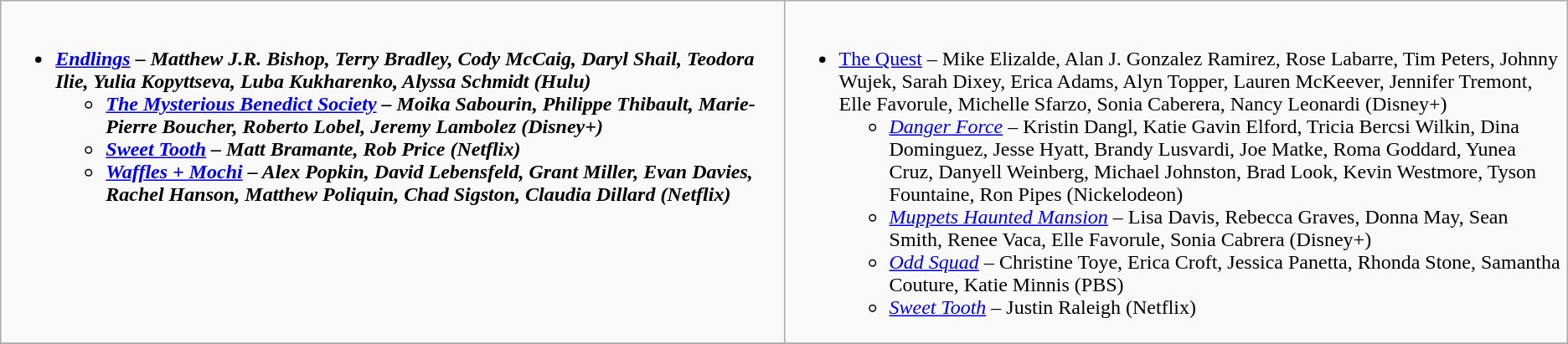<table class=wikitable>
<tr>
<td style="vertical-align:top;" width="50%"><br><ul><li><strong><em><a href='#'>Endlings</a><em> – Matthew J.R. Bishop, Terry Bradley, Cody McCaig, Daryl Shail, Teodora Ilie, Yulia Kopyttseva, Luba Kukharenko, Alyssa Schmidt (Hulu)<strong><ul><li></em><a href='#'>The Mysterious Benedict Society</a><em> – Moika Sabourin, Philippe Thibault, Marie-Pierre Boucher, Roberto Lobel, Jeremy Lambolez (Disney+)</li><li></em><a href='#'>Sweet Tooth</a><em> – Matt Bramante, Rob Price (Netflix)</li><li></em><a href='#'>Waffles + Mochi</a><em> – Alex Popkin, David Lebensfeld, Grant Miller, Evan Davies, Rachel Hanson, Matthew Poliquin, Chad Sigston, Claudia Dillard (Netflix)</li></ul></li></ul></td>
<td style="vertical-align:top;" width="50%"><br><ul><li></em></strong><a href='#'>The Quest</a></em> – Mike Elizalde, Alan J. Gonzalez Ramirez, Rose Labarre, Tim Peters, Johnny Wujek, Sarah Dixey, Erica Adams, Alyn Topper, Lauren McKeever, Jennifer Tremont, Elle Favorule, Michelle Sfarzo, Sonia Caberera, Nancy Leonardi (Disney+)</strong><ul><li><em><a href='#'>Danger Force</a></em> – Kristin Dangl, Katie Gavin Elford, Tricia Bercsi Wilkin, Dina Dominguez, Jesse Hyatt, Brandy Lusvardi, Joe Matke, Roma Goddard, Yunea Cruz, Danyell Weinberg, Michael Johnston, Brad Look, Kevin Westmore, Tyson Fountaine, Ron Pipes (Nickelodeon)</li><li><em><a href='#'>Muppets Haunted Mansion</a></em> – Lisa Davis, Rebecca Graves, Donna May, Sean Smith, Renee Vaca, Elle Favorule, Sonia Cabrera (Disney+)</li><li><em><a href='#'>Odd Squad</a></em> – Christine Toye, Erica Croft, Jessica Panetta, Rhonda Stone, Samantha Couture, Katie Minnis (PBS)</li><li><em><a href='#'>Sweet Tooth</a></em> – Justin Raleigh (Netflix)</li></ul></li></ul></td>
</tr>
<tr>
</tr>
</table>
